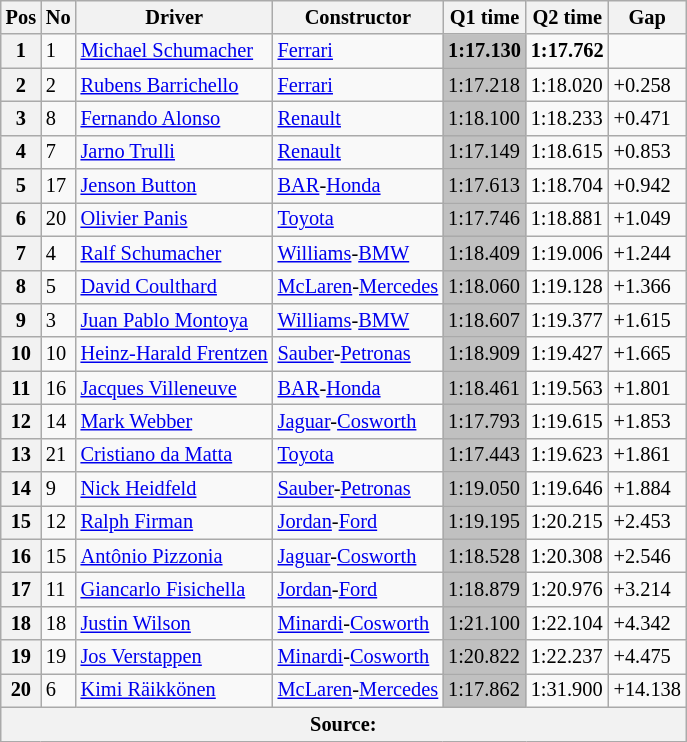<table class="wikitable sortable" style="font-size: 85%;">
<tr>
<th>Pos</th>
<th>No</th>
<th>Driver</th>
<th>Constructor</th>
<th>Q1 time</th>
<th>Q2 time</th>
<th>Gap</th>
</tr>
<tr>
<th>1</th>
<td>1</td>
<td data-sort-value="scm"> <a href='#'>Michael Schumacher</a></td>
<td><a href='#'>Ferrari</a></td>
<td style="background: silver"><strong>1:17.130</strong></td>
<td><strong>1:17.762</strong></td>
<td></td>
</tr>
<tr>
<th>2</th>
<td>2</td>
<td data-sort-value="bar"> <a href='#'>Rubens Barrichello</a></td>
<td><a href='#'>Ferrari</a></td>
<td style="background: silver">1:17.218</td>
<td>1:18.020</td>
<td>+0.258</td>
</tr>
<tr>
<th>3</th>
<td>8</td>
<td data-sort-value="alo"> <a href='#'>Fernando Alonso</a></td>
<td><a href='#'>Renault</a></td>
<td style="background: silver">1:18.100</td>
<td>1:18.233</td>
<td>+0.471</td>
</tr>
<tr>
<th>4</th>
<td>7</td>
<td data-sort-value="tru"> <a href='#'>Jarno Trulli</a></td>
<td><a href='#'>Renault</a></td>
<td style="background: silver">1:17.149</td>
<td>1:18.615</td>
<td>+0.853</td>
</tr>
<tr>
<th>5</th>
<td>17</td>
<td data-sort-value="but"> <a href='#'>Jenson Button</a></td>
<td><a href='#'>BAR</a>-<a href='#'>Honda</a></td>
<td style="background: silver">1:17.613</td>
<td>1:18.704</td>
<td>+0.942</td>
</tr>
<tr>
<th>6</th>
<td>20</td>
<td data-sort-value="pan"> <a href='#'>Olivier Panis</a></td>
<td><a href='#'>Toyota</a></td>
<td style="background: silver">1:17.746</td>
<td>1:18.881</td>
<td>+1.049</td>
</tr>
<tr>
<th>7</th>
<td>4</td>
<td data-sort-value="scr"> <a href='#'>Ralf Schumacher</a></td>
<td><a href='#'>Williams</a>-<a href='#'>BMW</a></td>
<td style="background: silver">1:18.409</td>
<td>1:19.006</td>
<td>+1.244</td>
</tr>
<tr>
<th>8</th>
<td>5</td>
<td data-sort-value="cou"> <a href='#'>David Coulthard</a></td>
<td><a href='#'>McLaren</a>-<a href='#'>Mercedes</a></td>
<td style="background: silver">1:18.060</td>
<td>1:19.128</td>
<td>+1.366</td>
</tr>
<tr>
<th>9</th>
<td>3</td>
<td data-sort-value="mon"> <a href='#'>Juan Pablo Montoya</a></td>
<td><a href='#'>Williams</a>-<a href='#'>BMW</a></td>
<td style="background: silver">1:18.607</td>
<td>1:19.377</td>
<td>+1.615</td>
</tr>
<tr>
<th>10</th>
<td>10</td>
<td data-sort-value="fre"> <a href='#'>Heinz-Harald Frentzen</a></td>
<td><a href='#'>Sauber</a>-<a href='#'>Petronas</a></td>
<td style="background: silver">1:18.909</td>
<td>1:19.427</td>
<td>+1.665</td>
</tr>
<tr>
<th>11</th>
<td>16</td>
<td data-sort-value="vil"> <a href='#'>Jacques Villeneuve</a></td>
<td><a href='#'>BAR</a>-<a href='#'>Honda</a></td>
<td style="background: silver">1:18.461</td>
<td>1:19.563</td>
<td>+1.801</td>
</tr>
<tr>
<th>12</th>
<td>14</td>
<td data-sort-value="web"> <a href='#'>Mark Webber</a></td>
<td><a href='#'>Jaguar</a>-<a href='#'>Cosworth</a></td>
<td style="background: silver">1:17.793</td>
<td>1:19.615</td>
<td>+1.853</td>
</tr>
<tr>
<th>13</th>
<td>21</td>
<td data-sort-value="da m"> <a href='#'>Cristiano da Matta</a></td>
<td><a href='#'>Toyota</a></td>
<td style="background: silver">1:17.443</td>
<td>1:19.623</td>
<td>+1.861</td>
</tr>
<tr>
<th>14</th>
<td>9</td>
<td data-sort-value="hei"> <a href='#'>Nick Heidfeld</a></td>
<td><a href='#'>Sauber</a>-<a href='#'>Petronas</a></td>
<td style="background: silver">1:19.050</td>
<td>1:19.646</td>
<td>+1.884</td>
</tr>
<tr>
<th>15</th>
<td>12</td>
<td data-sort-value="fir"> <a href='#'>Ralph Firman</a></td>
<td><a href='#'>Jordan</a>-<a href='#'>Ford</a></td>
<td style="background: silver">1:19.195</td>
<td>1:20.215</td>
<td>+2.453</td>
</tr>
<tr>
<th>16</th>
<td>15</td>
<td data-sort-value="piz"> <a href='#'>Antônio Pizzonia</a></td>
<td><a href='#'>Jaguar</a>-<a href='#'>Cosworth</a></td>
<td style="background: silver">1:18.528</td>
<td>1:20.308</td>
<td>+2.546</td>
</tr>
<tr>
<th>17</th>
<td>11</td>
<td data-sort-value="fis"> <a href='#'>Giancarlo Fisichella</a></td>
<td><a href='#'>Jordan</a>-<a href='#'>Ford</a></td>
<td style="background: silver">1:18.879</td>
<td>1:20.976</td>
<td>+3.214</td>
</tr>
<tr>
<th>18</th>
<td>18</td>
<td data-sort-value="wil"> <a href='#'>Justin Wilson</a></td>
<td><a href='#'>Minardi</a>-<a href='#'>Cosworth</a></td>
<td style="background: silver">1:21.100</td>
<td>1:22.104</td>
<td>+4.342</td>
</tr>
<tr>
<th>19</th>
<td>19</td>
<td data-sort-value="ver"> <a href='#'>Jos Verstappen</a></td>
<td><a href='#'>Minardi</a>-<a href='#'>Cosworth</a></td>
<td style="background: silver">1:20.822</td>
<td>1:22.237</td>
<td>+4.475</td>
</tr>
<tr>
<th>20</th>
<td>6</td>
<td data-sort-value="rai"> <a href='#'>Kimi Räikkönen</a></td>
<td><a href='#'>McLaren</a>-<a href='#'>Mercedes</a></td>
<td style="background: silver">1:17.862</td>
<td>1:31.900</td>
<td>+14.138</td>
</tr>
<tr>
<th colspan="9">Source:</th>
</tr>
</table>
